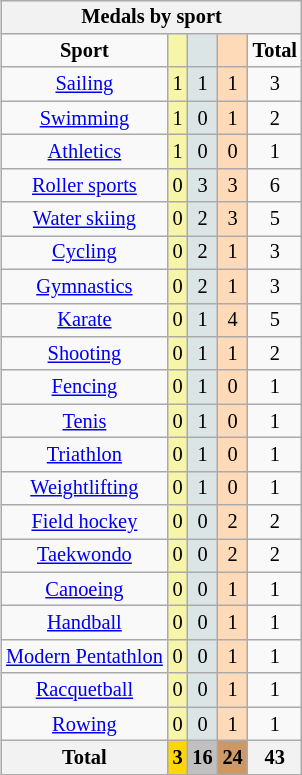<table class="wikitable" style="font-size:85%; float:right;">
<tr style="background:#efefef;">
<th colspan=7><strong>Medals by sport</strong></th>
</tr>
<tr align=center>
<td><strong>Sport</strong></td>
<td style="background:#f7f6a8;"></td>
<td style="background:#dce5e5;"></td>
<td style="background:#ffdab9;"></td>
<td><strong>Total</strong></td>
</tr>
<tr align=center>
<td><a href='#'>Sailing</a></td>
<td style="background:#f7f6a8;">1</td>
<td style="background:#dce5e5;">1</td>
<td style="background:#ffdab9;">1</td>
<td>3</td>
</tr>
<tr align=center>
<td><a href='#'>Swimming</a></td>
<td style="background:#f7f6a8;">1</td>
<td style="background:#dce5e5;">0</td>
<td style="background:#ffdab9;">1</td>
<td>2</td>
</tr>
<tr align=center>
<td><a href='#'>Athletics</a></td>
<td style="background:#f7f6a8;">1</td>
<td style="background:#dce5e5;">0</td>
<td style="background:#ffdab9;">0</td>
<td>1</td>
</tr>
<tr align=center>
<td><a href='#'>Roller sports</a></td>
<td style="background:#f7f6a8;">0</td>
<td style="background:#dce5e5;">3</td>
<td style="background:#ffdab9;">3</td>
<td>6</td>
</tr>
<tr align=center>
<td><a href='#'>Water skiing</a></td>
<td style="background:#f7f6a8;">0</td>
<td style="background:#dce5e5;">2</td>
<td style="background:#ffdab9;">3</td>
<td>5</td>
</tr>
<tr align=center>
<td><a href='#'>Cycling</a></td>
<td style="background:#f7f6a8;">0</td>
<td style="background:#dce5e5;">2</td>
<td style="background:#ffdab9;">1</td>
<td>3</td>
</tr>
<tr align=center>
<td><a href='#'>Gymnastics</a></td>
<td style="background:#f7f6a8;">0</td>
<td style="background:#dce5e5;">2</td>
<td style="background:#ffdab9;">1</td>
<td>3</td>
</tr>
<tr align=center>
<td><a href='#'>Karate</a></td>
<td style="background:#f7f6a8;">0</td>
<td style="background:#dce5e5;">1</td>
<td style="background:#ffdab9;">4</td>
<td>5</td>
</tr>
<tr align=center>
<td><a href='#'>Shooting</a></td>
<td style="background:#f7f6a8;">0</td>
<td style="background:#dce5e5;">1</td>
<td style="background:#ffdab9;">1</td>
<td>2</td>
</tr>
<tr align=center>
<td><a href='#'>Fencing</a></td>
<td style="background:#f7f6a8;">0</td>
<td style="background:#dce5e5;">1</td>
<td style="background:#ffdab9;">0</td>
<td>1</td>
</tr>
<tr align=center>
<td><a href='#'>Tenis</a></td>
<td style="background:#f7f6a8;">0</td>
<td style="background:#dce5e5;">1</td>
<td style="background:#ffdab9;">0</td>
<td>1</td>
</tr>
<tr align=center>
<td><a href='#'>Triathlon</a></td>
<td style="background:#f7f6a8;">0</td>
<td style="background:#dce5e5;">1</td>
<td style="background:#ffdab9;">0</td>
<td>1</td>
</tr>
<tr align=center>
<td><a href='#'>Weightlifting</a></td>
<td style="background:#f7f6a8;">0</td>
<td style="background:#dce5e5;">1</td>
<td style="background:#ffdab9;">0</td>
<td>1</td>
</tr>
<tr align=center>
<td><a href='#'>Field hockey</a></td>
<td style="background:#f7f6a8;">0</td>
<td style="background:#dce5e5;">0</td>
<td style="background:#ffdab9;">2</td>
<td>2</td>
</tr>
<tr align=center>
<td><a href='#'>Taekwondo</a></td>
<td style="background:#f7f6a8;">0</td>
<td style="background:#dce5e5;">0</td>
<td style="background:#ffdab9;">2</td>
<td>2</td>
</tr>
<tr align=center>
<td><a href='#'>Canoeing</a></td>
<td style="background:#f7f6a8;">0</td>
<td style="background:#dce5e5;">0</td>
<td style="background:#ffdab9;">1</td>
<td>1</td>
</tr>
<tr align=center>
<td><a href='#'>Handball</a></td>
<td style="background:#f7f6a8;">0</td>
<td style="background:#dce5e5;">0</td>
<td style="background:#ffdab9;">1</td>
<td>1</td>
</tr>
<tr align=center>
<td><a href='#'>Modern Pentathlon</a></td>
<td style="background:#f7f6a8;">0</td>
<td style="background:#dce5e5;">0</td>
<td style="background:#ffdab9;">1</td>
<td>1</td>
</tr>
<tr align=center>
<td><a href='#'>Racquetball</a></td>
<td style="background:#f7f6a8;">0</td>
<td style="background:#dce5e5;">0</td>
<td style="background:#ffdab9;">1</td>
<td>1</td>
</tr>
<tr align=center>
<td><a href='#'>Rowing</a></td>
<td style="background:#f7f6a8;">0</td>
<td style="background:#dce5e5;">0</td>
<td style="background:#ffdab9;">1</td>
<td>1</td>
</tr>
<tr align=center>
<th><strong>Total</strong></th>
<th style="background:gold;"><strong>3</strong></th>
<th style="background:silver;"><strong>16</strong></th>
<th style="background:#c96;"><strong>24</strong></th>
<th><strong>43</strong></th>
</tr>
</table>
